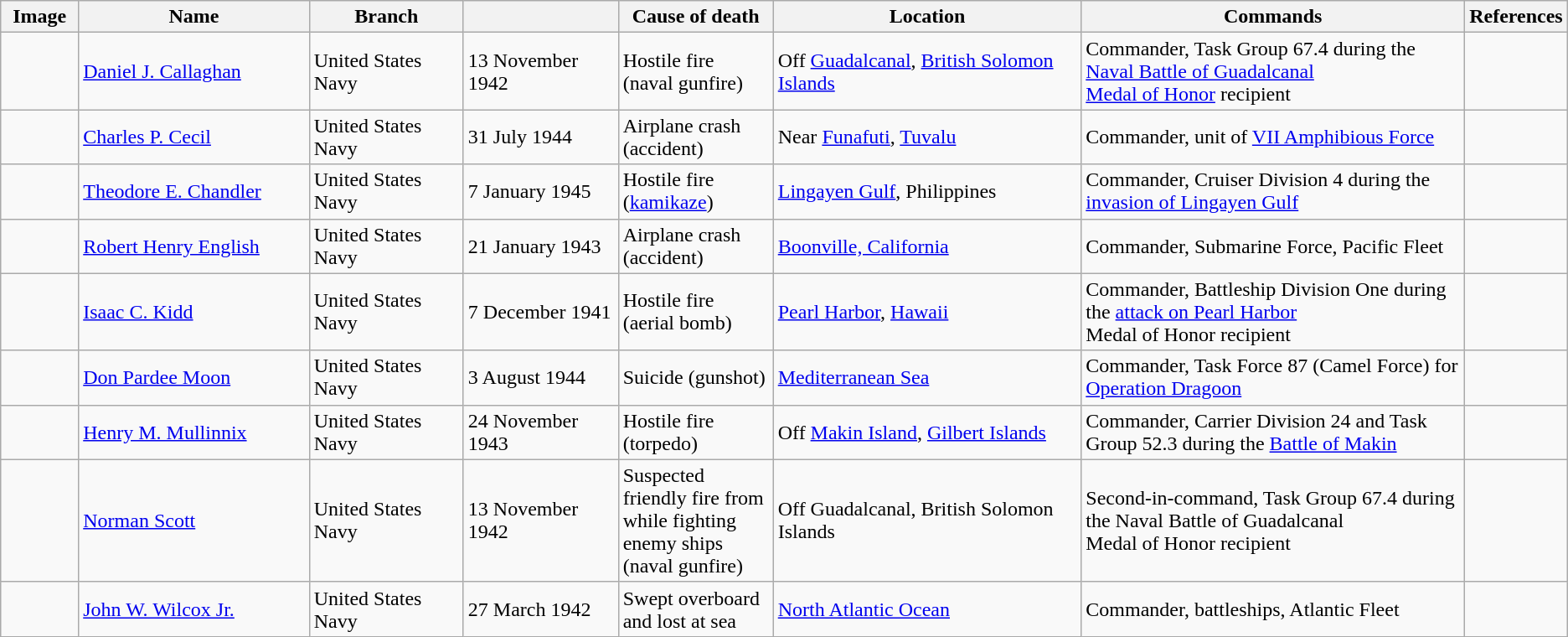<table class="wikitable sortable">
<tr>
<th style="width: 5%">Image</th>
<th style="width: 15%">Name</th>
<th style="width: 10%">Branch</th>
<th style="width: 10%"></th>
<th style="width: 10%">Cause of death</th>
<th style="width: 20%">Location</th>
<th style="width: 25%">Commands</th>
<th style="width: 10%">References</th>
</tr>
<tr>
<td></td>
<td><a href='#'>Daniel J. Callaghan</a></td>
<td>United States Navy</td>
<td>13 November 1942</td>
<td>Hostile fire (naval gunfire)</td>
<td>Off <a href='#'>Guadalcanal</a>, <a href='#'>British Solomon Islands</a></td>
<td>Commander, Task Group 67.4 during the <a href='#'>Naval Battle of Guadalcanal</a><br><a href='#'>Medal of Honor</a> recipient</td>
<td></td>
</tr>
<tr>
<td></td>
<td><a href='#'>Charles P. Cecil</a></td>
<td>United States Navy</td>
<td>31 July 1944</td>
<td>Airplane crash (accident)</td>
<td>Near <a href='#'>Funafuti</a>, <a href='#'>Tuvalu</a></td>
<td>Commander, unit of <a href='#'>VII Amphibious Force</a></td>
<td></td>
</tr>
<tr>
<td></td>
<td><a href='#'>Theodore E. Chandler</a></td>
<td>United States Navy</td>
<td>7 January 1945</td>
<td>Hostile fire (<a href='#'>kamikaze</a>)</td>
<td><a href='#'>Lingayen Gulf</a>, Philippines</td>
<td>Commander, Cruiser Division 4 during the <a href='#'>invasion of Lingayen Gulf</a></td>
<td></td>
</tr>
<tr>
<td></td>
<td><a href='#'>Robert Henry English</a></td>
<td>United States Navy</td>
<td>21 January 1943</td>
<td>Airplane crash (accident)</td>
<td><a href='#'>Boonville, California</a></td>
<td>Commander, Submarine Force, Pacific Fleet</td>
<td></td>
</tr>
<tr>
<td></td>
<td><a href='#'>Isaac C. Kidd</a></td>
<td>United States Navy</td>
<td>7 December 1941</td>
<td>Hostile fire (aerial bomb)</td>
<td><a href='#'>Pearl Harbor</a>, <a href='#'>Hawaii</a></td>
<td>Commander, Battleship Division One during the <a href='#'>attack on Pearl Harbor</a><br>Medal of Honor recipient</td>
<td></td>
</tr>
<tr>
<td></td>
<td><a href='#'>Don Pardee Moon</a></td>
<td>United States Navy</td>
<td>3 August 1944</td>
<td>Suicide (gunshot)</td>
<td><a href='#'>Mediterranean Sea</a></td>
<td>Commander, Task Force 87 (Camel Force) for <a href='#'>Operation Dragoon</a></td>
<td></td>
</tr>
<tr>
<td></td>
<td><a href='#'>Henry M. Mullinnix</a></td>
<td>United States Navy</td>
<td>24 November 1943</td>
<td>Hostile fire (torpedo)</td>
<td>Off <a href='#'>Makin Island</a>, <a href='#'>Gilbert Islands</a></td>
<td>Commander, Carrier Division 24 and Task Group 52.3 during the <a href='#'>Battle of Makin</a></td>
<td></td>
</tr>
<tr>
<td></td>
<td><a href='#'>Norman Scott</a></td>
<td>United States Navy</td>
<td>13 November 1942</td>
<td>Suspected friendly fire from  while fighting enemy ships (naval gunfire)</td>
<td>Off Guadalcanal, British Solomon Islands</td>
<td>Second-in-command, Task Group 67.4 during the Naval Battle of Guadalcanal<br>Medal of Honor recipient</td>
<td></td>
</tr>
<tr>
<td></td>
<td><a href='#'>John W. Wilcox Jr.</a></td>
<td>United States Navy</td>
<td>27 March 1942</td>
<td>Swept overboard and lost at sea</td>
<td><a href='#'>North Atlantic Ocean</a></td>
<td>Commander, battleships, Atlantic Fleet</td>
<td></td>
</tr>
</table>
